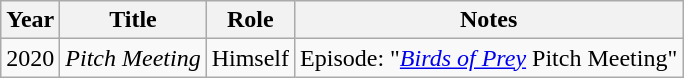<table class="wikitable sortable">
<tr>
<th>Year</th>
<th>Title</th>
<th>Role</th>
<th>Notes</th>
</tr>
<tr>
<td>2020</td>
<td><em>Pitch Meeting</em></td>
<td>Himself</td>
<td>Episode: "<a href='#'><em>Birds of Prey</em></a> Pitch Meeting"</td>
</tr>
</table>
